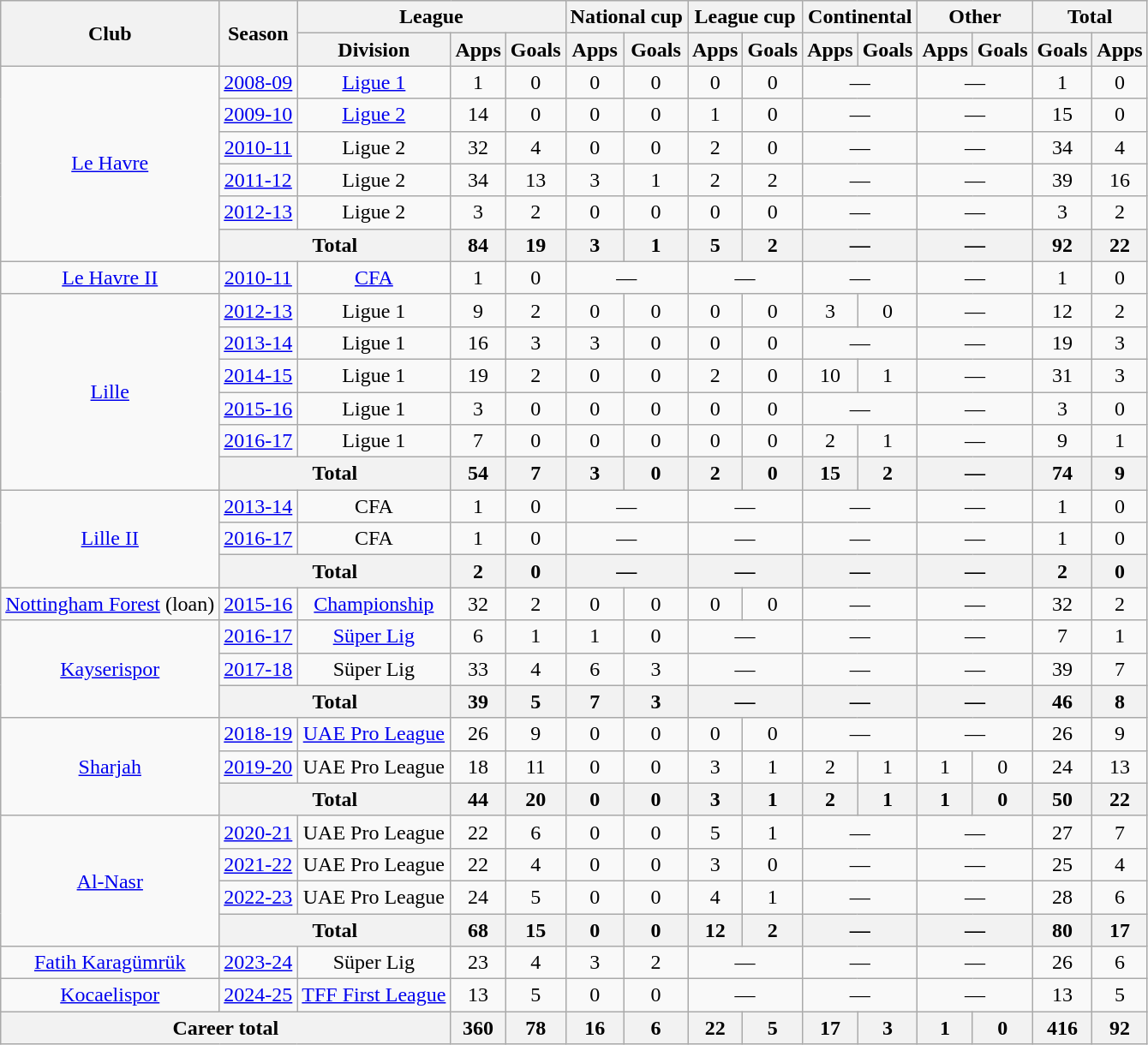<table class="wikitable" style="text-align: center">
<tr>
<th rowspan="2">Club</th>
<th rowspan="2">Season</th>
<th colspan="3">League</th>
<th colspan="2">National cup</th>
<th colspan="2">League cup</th>
<th colspan="2">Continental</th>
<th colspan="2">Other</th>
<th colspan="2">Total</th>
</tr>
<tr>
<th>Division</th>
<th>Apps</th>
<th>Goals</th>
<th>Apps</th>
<th>Goals</th>
<th>Apps</th>
<th>Goals</th>
<th>Apps</th>
<th>Goals</th>
<th>Apps</th>
<th>Goals</th>
<th>Goals</th>
<th>Apps</th>
</tr>
<tr>
<td rowspan="6"><a href='#'>Le Havre</a></td>
<td><a href='#'>2008-09</a></td>
<td><a href='#'>Ligue 1</a></td>
<td>1</td>
<td>0</td>
<td>0</td>
<td>0</td>
<td>0</td>
<td>0</td>
<td colspan="2">—</td>
<td colspan="2">—</td>
<td>1</td>
<td>0</td>
</tr>
<tr>
<td><a href='#'>2009-10</a></td>
<td><a href='#'>Ligue 2</a></td>
<td>14</td>
<td>0</td>
<td>0</td>
<td>0</td>
<td>1</td>
<td>0</td>
<td colspan="2">—</td>
<td colspan="2">—</td>
<td>15</td>
<td>0</td>
</tr>
<tr>
<td><a href='#'>2010-11</a></td>
<td>Ligue 2</td>
<td>32</td>
<td>4</td>
<td>0</td>
<td>0</td>
<td>2</td>
<td>0</td>
<td colspan="2">—</td>
<td colspan="2">—</td>
<td>34</td>
<td>4</td>
</tr>
<tr>
<td><a href='#'>2011-12</a></td>
<td>Ligue 2</td>
<td>34</td>
<td>13</td>
<td>3</td>
<td>1</td>
<td>2</td>
<td>2</td>
<td colspan="2">—</td>
<td colspan="2">—</td>
<td>39</td>
<td>16</td>
</tr>
<tr>
<td><a href='#'>2012-13</a></td>
<td>Ligue 2</td>
<td>3</td>
<td>2</td>
<td>0</td>
<td>0</td>
<td>0</td>
<td>0</td>
<td colspan="2">—</td>
<td colspan="2">—</td>
<td>3</td>
<td>2</td>
</tr>
<tr>
<th colspan="2">Total</th>
<th>84</th>
<th>19</th>
<th>3</th>
<th>1</th>
<th>5</th>
<th>2</th>
<th colspan="2">—</th>
<th colspan="2">—</th>
<th>92</th>
<th>22</th>
</tr>
<tr>
<td><a href='#'>Le Havre II</a></td>
<td><a href='#'>2010-11</a></td>
<td><a href='#'>CFA</a></td>
<td>1</td>
<td>0</td>
<td colspan="2">—</td>
<td colspan="2">—</td>
<td colspan="2">—</td>
<td colspan="2">—</td>
<td>1</td>
<td>0</td>
</tr>
<tr>
<td rowspan="6"><a href='#'>Lille</a></td>
<td><a href='#'>2012-13</a></td>
<td>Ligue 1</td>
<td>9</td>
<td>2</td>
<td>0</td>
<td>0</td>
<td>0</td>
<td>0</td>
<td>3</td>
<td>0</td>
<td colspan="2">—</td>
<td>12</td>
<td>2</td>
</tr>
<tr>
<td><a href='#'>2013-14</a></td>
<td>Ligue 1</td>
<td>16</td>
<td>3</td>
<td>3</td>
<td>0</td>
<td>0</td>
<td>0</td>
<td colspan="2">—</td>
<td colspan="2">—</td>
<td>19</td>
<td>3</td>
</tr>
<tr>
<td><a href='#'>2014-15</a></td>
<td>Ligue 1</td>
<td>19</td>
<td>2</td>
<td>0</td>
<td>0</td>
<td>2</td>
<td>0</td>
<td>10</td>
<td>1</td>
<td colspan="2">—</td>
<td>31</td>
<td>3</td>
</tr>
<tr>
<td><a href='#'>2015-16</a></td>
<td>Ligue 1</td>
<td>3</td>
<td>0</td>
<td>0</td>
<td>0</td>
<td>0</td>
<td>0</td>
<td colspan="2">—</td>
<td colspan="2">—</td>
<td>3</td>
<td>0</td>
</tr>
<tr>
<td><a href='#'>2016-17</a></td>
<td>Ligue 1</td>
<td>7</td>
<td>0</td>
<td>0</td>
<td>0</td>
<td>0</td>
<td>0</td>
<td>2</td>
<td>1</td>
<td colspan="2">—</td>
<td>9</td>
<td>1</td>
</tr>
<tr>
<th colspan="2">Total</th>
<th>54</th>
<th>7</th>
<th>3</th>
<th>0</th>
<th>2</th>
<th>0</th>
<th>15</th>
<th>2</th>
<th colspan="2">—</th>
<th>74</th>
<th>9</th>
</tr>
<tr>
<td rowspan="3"><a href='#'>Lille II</a></td>
<td><a href='#'>2013-14</a></td>
<td>CFA</td>
<td>1</td>
<td>0</td>
<td colspan="2">—</td>
<td colspan="2">—</td>
<td colspan="2">—</td>
<td colspan="2">—</td>
<td>1</td>
<td>0</td>
</tr>
<tr>
<td><a href='#'>2016-17</a></td>
<td>CFA</td>
<td>1</td>
<td>0</td>
<td colspan="2">—</td>
<td colspan="2">—</td>
<td colspan="2">—</td>
<td colspan="2">—</td>
<td>1</td>
<td>0</td>
</tr>
<tr>
<th colspan="2">Total</th>
<th>2</th>
<th>0</th>
<th colspan="2">—</th>
<th colspan="2">—</th>
<th colspan="2">—</th>
<th colspan="2">—</th>
<th>2</th>
<th>0</th>
</tr>
<tr>
<td><a href='#'>Nottingham Forest</a> (loan)</td>
<td><a href='#'>2015-16</a></td>
<td><a href='#'>Championship</a></td>
<td>32</td>
<td>2</td>
<td>0</td>
<td>0</td>
<td>0</td>
<td>0</td>
<td colspan="2">—</td>
<td colspan="2">—</td>
<td>32</td>
<td>2</td>
</tr>
<tr>
<td rowspan="3"><a href='#'>Kayserispor</a></td>
<td><a href='#'>2016-17</a></td>
<td><a href='#'>Süper Lig</a></td>
<td>6</td>
<td>1</td>
<td>1</td>
<td>0</td>
<td colspan="2">—</td>
<td colspan="2">—</td>
<td colspan="2">—</td>
<td>7</td>
<td>1</td>
</tr>
<tr>
<td><a href='#'>2017-18</a></td>
<td>Süper Lig</td>
<td>33</td>
<td>4</td>
<td>6</td>
<td>3</td>
<td colspan="2">—</td>
<td colspan="2">—</td>
<td colspan="2">—</td>
<td>39</td>
<td>7</td>
</tr>
<tr>
<th colspan="2">Total</th>
<th>39</th>
<th>5</th>
<th>7</th>
<th>3</th>
<th colspan="2">—</th>
<th colspan="2">—</th>
<th colspan="2">—</th>
<th>46</th>
<th>8</th>
</tr>
<tr>
<td rowspan="3"><a href='#'>Sharjah</a></td>
<td><a href='#'>2018-19</a></td>
<td><a href='#'>UAE Pro League</a></td>
<td>26</td>
<td>9</td>
<td>0</td>
<td>0</td>
<td>0</td>
<td>0</td>
<td colspan="2">—</td>
<td colspan="2">—</td>
<td>26</td>
<td>9</td>
</tr>
<tr>
<td><a href='#'>2019-20</a></td>
<td>UAE Pro League</td>
<td>18</td>
<td>11</td>
<td>0</td>
<td>0</td>
<td>3</td>
<td>1</td>
<td>2</td>
<td>1</td>
<td>1</td>
<td>0</td>
<td>24</td>
<td>13</td>
</tr>
<tr>
<th colspan="2">Total</th>
<th>44</th>
<th>20</th>
<th>0</th>
<th>0</th>
<th>3</th>
<th>1</th>
<th>2</th>
<th>1</th>
<th>1</th>
<th>0</th>
<th>50</th>
<th>22</th>
</tr>
<tr>
<td rowspan="4"><a href='#'>Al-Nasr</a></td>
<td><a href='#'>2020-21</a></td>
<td>UAE Pro League</td>
<td>22</td>
<td>6</td>
<td>0</td>
<td>0</td>
<td>5</td>
<td>1</td>
<td colspan="2">—</td>
<td colspan="2">—</td>
<td>27</td>
<td>7</td>
</tr>
<tr>
<td><a href='#'>2021-22</a></td>
<td>UAE Pro League</td>
<td>22</td>
<td>4</td>
<td>0</td>
<td>0</td>
<td>3</td>
<td>0</td>
<td colspan="2">—</td>
<td colspan="2">—</td>
<td>25</td>
<td>4</td>
</tr>
<tr>
<td><a href='#'>2022-23</a></td>
<td>UAE Pro League</td>
<td>24</td>
<td>5</td>
<td>0</td>
<td>0</td>
<td>4</td>
<td>1</td>
<td colspan="2">—</td>
<td colspan="2">—</td>
<td>28</td>
<td>6</td>
</tr>
<tr>
<th colspan="2">Total</th>
<th>68</th>
<th>15</th>
<th>0</th>
<th>0</th>
<th>12</th>
<th>2</th>
<th colspan="2">—</th>
<th colspan="2">—</th>
<th>80</th>
<th>17</th>
</tr>
<tr>
<td><a href='#'>Fatih Karagümrük</a></td>
<td><a href='#'>2023-24</a></td>
<td>Süper Lig</td>
<td>23</td>
<td>4</td>
<td>3</td>
<td>2</td>
<td colspan="2">—</td>
<td colspan="2">—</td>
<td colspan="2">—</td>
<td>26</td>
<td>6</td>
</tr>
<tr>
<td><a href='#'>Kocaelispor</a></td>
<td><a href='#'>2024-25</a></td>
<td><a href='#'>TFF First League</a></td>
<td>13</td>
<td>5</td>
<td>0</td>
<td>0</td>
<td colspan="2">—</td>
<td colspan="2">—</td>
<td colspan="2">—</td>
<td>13</td>
<td>5</td>
</tr>
<tr>
<th colspan="3">Career total</th>
<th>360</th>
<th>78</th>
<th>16</th>
<th>6</th>
<th>22</th>
<th>5</th>
<th>17</th>
<th>3</th>
<th>1</th>
<th>0</th>
<th>416</th>
<th>92</th>
</tr>
</table>
